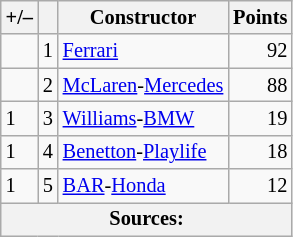<table class="wikitable" style="font-size: 85%;">
<tr>
<th scope="col">+/–</th>
<th scope="col"></th>
<th scope="col">Constructor</th>
<th scope="col">Points</th>
</tr>
<tr>
<td align="left"></td>
<td align="center">1</td>
<td> <a href='#'>Ferrari</a></td>
<td align="right">92</td>
</tr>
<tr>
<td align="left"></td>
<td align="center">2</td>
<td> <a href='#'>McLaren</a>-<a href='#'>Mercedes</a></td>
<td align="right">88 </td>
</tr>
<tr>
<td align="left"> 1</td>
<td align="center">3</td>
<td> <a href='#'>Williams</a>-<a href='#'>BMW</a></td>
<td align="right">19</td>
</tr>
<tr>
<td align="left"> 1</td>
<td align="center">4</td>
<td> <a href='#'>Benetton</a>-<a href='#'>Playlife</a></td>
<td align="right">18</td>
</tr>
<tr>
<td align="left"> 1</td>
<td align="center">5</td>
<td> <a href='#'>BAR</a>-<a href='#'>Honda</a></td>
<td align="right">12</td>
</tr>
<tr>
<th colspan=4>Sources:</th>
</tr>
</table>
